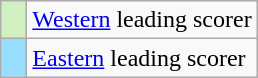<table class="wikitable">
<tr>
<td width=10px bgcolor=#D0F0C0></td>
<td><a href='#'>Western</a> leading scorer</td>
</tr>
<tr>
<td width=10px bgcolor=#97DEFF></td>
<td><a href='#'>Eastern</a> leading scorer</td>
</tr>
</table>
